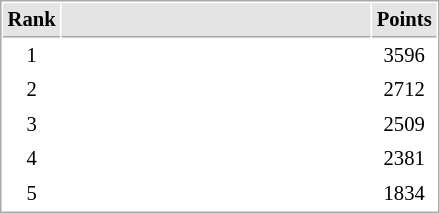<table cellspacing="1" cellpadding="3" style="border:1px solid #aaa; font-size:86%;">
<tr style="background:#e4e4e4;">
<th style="border-bottom:1px solid #aaa; width:10px;">Rank</th>
<th style="border-bottom:1px solid #aaa; width:200px;"></th>
<th style="border-bottom:1px solid #aaa; width:20px;">Points</th>
</tr>
<tr>
<td align=center>1</td>
<td></td>
<td align=center>3596</td>
</tr>
<tr>
<td align=center>2</td>
<td></td>
<td align=center>2712</td>
</tr>
<tr>
<td align=center>3</td>
<td></td>
<td align=center>2509</td>
</tr>
<tr>
<td align=center>4</td>
<td></td>
<td align=center>2381</td>
</tr>
<tr>
<td align=center>5</td>
<td></td>
<td align=center>1834</td>
</tr>
</table>
